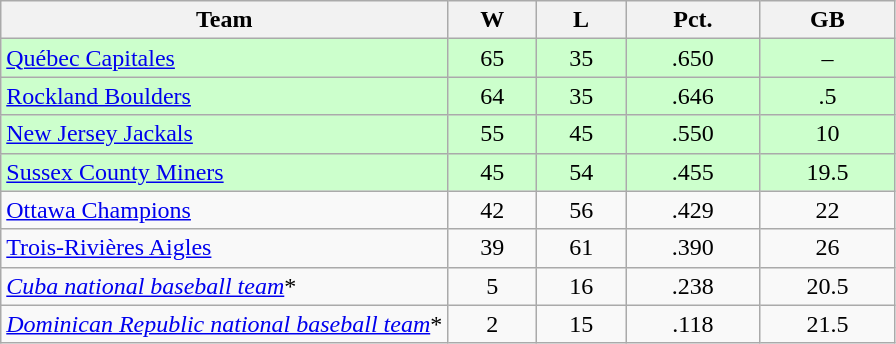<table class="wikitable">
<tr>
<th width="50%">Team</th>
<th>W</th>
<th>L</th>
<th>Pct.</th>
<th>GB</th>
</tr>
<tr align=center bgcolor=ccffcc>
<td align=left><a href='#'>Québec Capitales</a></td>
<td>65</td>
<td>35</td>
<td>.650</td>
<td>–</td>
</tr>
<tr align=center bgcolor=ccffcc>
<td align=left><a href='#'>Rockland Boulders</a></td>
<td>64</td>
<td>35</td>
<td>.646</td>
<td>.5</td>
</tr>
<tr align=center bgcolor=ccffcc>
<td align=left><a href='#'>New Jersey Jackals</a></td>
<td>55</td>
<td>45</td>
<td>.550</td>
<td>10</td>
</tr>
<tr align=center bgcolor=ccffcc>
<td align=left><a href='#'>Sussex County Miners</a></td>
<td>45</td>
<td>54</td>
<td>.455</td>
<td>19.5</td>
</tr>
<tr align=center>
<td align=left><a href='#'>Ottawa Champions</a></td>
<td>42</td>
<td>56</td>
<td>.429</td>
<td>22</td>
</tr>
<tr align=center>
<td align=left><a href='#'>Trois-Rivières Aigles</a></td>
<td>39</td>
<td>61</td>
<td>.390</td>
<td>26</td>
</tr>
<tr align=center>
<td align=left><em><a href='#'>Cuba national baseball team</a></em>*</td>
<td>5</td>
<td>16</td>
<td>.238</td>
<td>20.5</td>
</tr>
<tr align=center>
<td align=left><em><a href='#'>Dominican Republic national baseball team</a></em>*</td>
<td>2</td>
<td>15</td>
<td>.118</td>
<td>21.5</td>
</tr>
</table>
